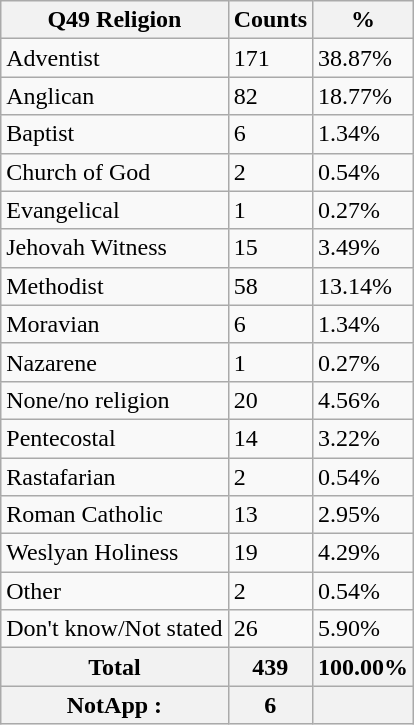<table class="wikitable sortable">
<tr>
<th>Q49 Religion</th>
<th>Counts</th>
<th>%</th>
</tr>
<tr>
<td>Adventist</td>
<td>171</td>
<td>38.87%</td>
</tr>
<tr>
<td>Anglican</td>
<td>82</td>
<td>18.77%</td>
</tr>
<tr>
<td>Baptist</td>
<td>6</td>
<td>1.34%</td>
</tr>
<tr>
<td>Church of God</td>
<td>2</td>
<td>0.54%</td>
</tr>
<tr>
<td>Evangelical</td>
<td>1</td>
<td>0.27%</td>
</tr>
<tr>
<td>Jehovah Witness</td>
<td>15</td>
<td>3.49%</td>
</tr>
<tr>
<td>Methodist</td>
<td>58</td>
<td>13.14%</td>
</tr>
<tr>
<td>Moravian</td>
<td>6</td>
<td>1.34%</td>
</tr>
<tr>
<td>Nazarene</td>
<td>1</td>
<td>0.27%</td>
</tr>
<tr>
<td>None/no religion</td>
<td>20</td>
<td>4.56%</td>
</tr>
<tr>
<td>Pentecostal</td>
<td>14</td>
<td>3.22%</td>
</tr>
<tr>
<td>Rastafarian</td>
<td>2</td>
<td>0.54%</td>
</tr>
<tr>
<td>Roman Catholic</td>
<td>13</td>
<td>2.95%</td>
</tr>
<tr>
<td>Weslyan Holiness</td>
<td>19</td>
<td>4.29%</td>
</tr>
<tr>
<td>Other</td>
<td>2</td>
<td>0.54%</td>
</tr>
<tr>
<td>Don't know/Not stated</td>
<td>26</td>
<td>5.90%</td>
</tr>
<tr>
<th>Total</th>
<th>439</th>
<th>100.00%</th>
</tr>
<tr>
<th>NotApp :</th>
<th>6</th>
<th></th>
</tr>
</table>
